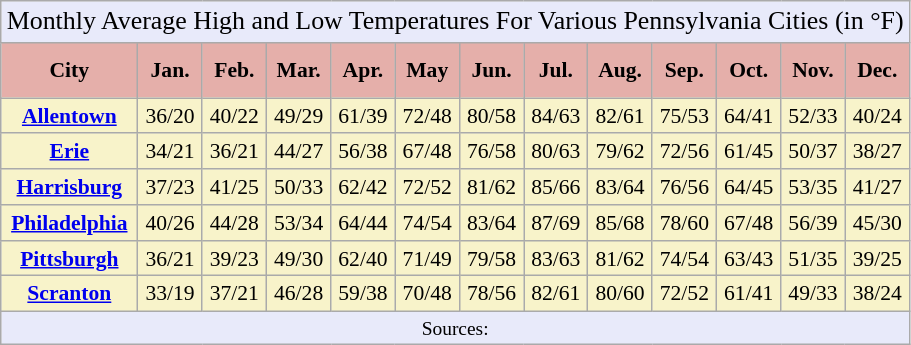<table class="wikitable" style="text-align:center;font-size:90%;" |>
<tr>
<td colspan="13" style="text-align:center;font-size:120%;background:#E8EAFA;">Monthly Average High and Low Temperatures For Various Pennsylvania Cities (in °F)</td>
</tr>
<tr>
<th style="background:#e5afaa; color:#000; height:30px;">City</th>
<th style="background:#e5afaa; color:#000;">Jan.</th>
<th style="background:#e5afaa; color:#000;">Feb.</th>
<th style="background:#e5afaa; color:#000;">Mar.</th>
<th style="background:#e5afaa; color:#000;">Apr.</th>
<th style="background:#e5afaa; color:#000;">May</th>
<th style="background:#e5afaa; color:#000;">Jun.</th>
<th style="background:#e5afaa; color:#000;">Jul.</th>
<th style="background:#e5afaa; color:#000;">Aug.</th>
<th style="background:#e5afaa; color:#000;">Sep.</th>
<th style="background:#e5afaa; color:#000;">Oct.</th>
<th style="background:#e5afaa; color:#000;">Nov.</th>
<th style="background:#e5afaa; color:#000;">Dec.</th>
</tr>
<tr>
<th style="background:#f8f3ca; color:#000; height:16px;"><a href='#'>Allentown</a></th>
<td style="text-align:center; background:#f8f3ca; color:#000;">36/20</td>
<td style="text-align:center; background:#f8f3ca; color:#000;">40/22</td>
<td style="text-align:center; background:#f8f3ca; color:#000;">49/29</td>
<td style="text-align:center; background:#f8f3ca; color:#000;">61/39</td>
<td style="text-align:center; background:#f8f3ca; color:#000;">72/48</td>
<td style="text-align:center; background:#f8f3ca; color:#000;">80/58</td>
<td style="text-align:center; background:#f8f3ca; color:#000;">84/63</td>
<td style="text-align:center; background:#f8f3ca; color:#000;">82/61</td>
<td style="text-align:center; background:#f8f3ca; color:#000;">75/53</td>
<td style="text-align:center; background:#f8f3ca; color:#000;">64/41</td>
<td style="text-align:center; background:#f8f3ca; color:#000;">52/33</td>
<td style="text-align:center; background:#f8f3ca; color:#000;">40/24</td>
</tr>
<tr>
<th style="background:#f8f3ca; color:#000; height:16px;"><a href='#'>Erie</a></th>
<td style="text-align:center; background:#f8f3ca; color:#000;">34/21</td>
<td style="text-align:center; background:#f8f3ca; color:#000;">36/21</td>
<td style="text-align:center; background:#f8f3ca; color:#000;">44/27</td>
<td style="text-align:center; background:#f8f3ca; color:#000;">56/38</td>
<td style="text-align:center; background:#f8f3ca; color:#000;">67/48</td>
<td style="text-align:center; background:#f8f3ca; color:#000;">76/58</td>
<td style="text-align:center; background:#f8f3ca; color:#000;">80/63</td>
<td style="text-align:center; background:#f8f3ca; color:#000;">79/62</td>
<td style="text-align:center; background:#f8f3ca; color:#000;">72/56</td>
<td style="text-align:center; background:#f8f3ca; color:#000;">61/45</td>
<td style="text-align:center; background:#f8f3ca; color:#000;">50/37</td>
<td style="text-align:center; background:#f8f3ca; color:#000;">38/27</td>
</tr>
<tr>
<th style="background:#f8f3ca; color:#000; height:16px;"><a href='#'>Harrisburg</a></th>
<td style="text-align:center; background:#f8f3ca; color:#000;">37/23</td>
<td style="text-align:center; background:#f8f3ca; color:#000;">41/25</td>
<td style="text-align:center; background:#f8f3ca; color:#000;">50/33</td>
<td style="text-align:center; background:#f8f3ca; color:#000;">62/42</td>
<td style="text-align:center; background:#f8f3ca; color:#000;">72/52</td>
<td style="text-align:center; background:#f8f3ca; color:#000;">81/62</td>
<td style="text-align:center; background:#f8f3ca; color:#000;">85/66</td>
<td style="text-align:center; background:#f8f3ca; color:#000;">83/64</td>
<td style="text-align:center; background:#f8f3ca; color:#000;">76/56</td>
<td style="text-align:center; background:#f8f3ca; color:#000;">64/45</td>
<td style="text-align:center; background:#f8f3ca; color:#000;">53/35</td>
<td style="text-align:center; background:#f8f3ca; color:#000;">41/27</td>
</tr>
<tr>
<th style="background:#f8f3ca; color:#000; height:16px;"><a href='#'>Philadelphia</a></th>
<td style="text-align:center; background:#f8f3ca; color:#000;">40/26</td>
<td style="text-align:center; background:#f8f3ca; color:#000;">44/28</td>
<td style="text-align:center; background:#f8f3ca; color:#000;">53/34</td>
<td style="text-align:center; background:#f8f3ca; color:#000;">64/44</td>
<td style="text-align:center; background:#f8f3ca; color:#000;">74/54</td>
<td style="text-align:center; background:#f8f3ca; color:#000;">83/64</td>
<td style="text-align:center; background:#f8f3ca; color:#000;">87/69</td>
<td style="text-align:center; background:#f8f3ca; color:#000;">85/68</td>
<td style="text-align:center; background:#f8f3ca; color:#000;">78/60</td>
<td style="text-align:center; background:#f8f3ca; color:#000;">67/48</td>
<td style="text-align:center; background:#f8f3ca; color:#000;">56/39</td>
<td style="text-align:center; background:#f8f3ca; color:#000;">45/30</td>
</tr>
<tr>
<th style="background:#f8f3ca; color:#000; height:16px;"><a href='#'>Pittsburgh</a></th>
<td style="text-align:center; background:#f8f3ca; color:#000;">36/21</td>
<td style="text-align:center; background:#f8f3ca; color:#000;">39/23</td>
<td style="text-align:center; background:#f8f3ca; color:#000;">49/30</td>
<td style="text-align:center; background:#f8f3ca; color:#000;">62/40</td>
<td style="text-align:center; background:#f8f3ca; color:#000;">71/49</td>
<td style="text-align:center; background:#f8f3ca; color:#000;">79/58</td>
<td style="text-align:center; background:#f8f3ca; color:#000;">83/63</td>
<td style="text-align:center; background:#f8f3ca; color:#000;">81/62</td>
<td style="text-align:center; background:#f8f3ca; color:#000;">74/54</td>
<td style="text-align:center; background:#f8f3ca; color:#000;">63/43</td>
<td style="text-align:center; background:#f8f3ca; color:#000;">51/35</td>
<td style="text-align:center; background:#f8f3ca; color:#000;">39/25</td>
</tr>
<tr>
<th style="background:#f8f3ca; color:#000; height:16px;"><a href='#'>Scranton</a></th>
<td style="text-align:center; background:#f8f3ca; color:#000;">33/19</td>
<td style="text-align:center; background:#f8f3ca; color:#000;">37/21</td>
<td style="text-align:center; background:#f8f3ca; color:#000;">46/28</td>
<td style="text-align:center; background:#f8f3ca; color:#000;">59/38</td>
<td style="text-align:center; background:#f8f3ca; color:#000;">70/48</td>
<td style="text-align:center; background:#f8f3ca; color:#000;">78/56</td>
<td style="text-align:center; background:#f8f3ca; color:#000;">82/61</td>
<td style="text-align:center; background:#f8f3ca; color:#000;">80/60</td>
<td style="text-align:center; background:#f8f3ca; color:#000;">72/52</td>
<td style="text-align:center; background:#f8f3ca; color:#000;">61/41</td>
<td style="text-align:center; background:#f8f3ca; color:#000;">49/33</td>
<td style="text-align:center; background:#f8f3ca; color:#000;">38/24</td>
</tr>
<tr>
<td colspan="13" style="text-align:center;font-size:90%;background:#E8EAFA;">Sources:</td>
</tr>
</table>
